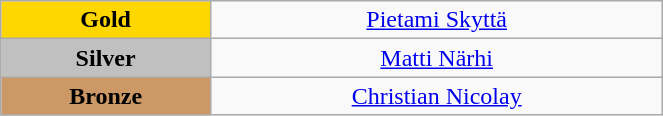<table class="wikitable" style="text-align:center; " width="35%">
<tr>
<td bgcolor="gold"><strong>Gold</strong></td>
<td><a href='#'>Pietami Skyttä</a><br>  <small><em></em></small></td>
</tr>
<tr>
<td bgcolor="silver"><strong>Silver</strong></td>
<td><a href='#'>Matti Närhi</a><br>  <small><em></em></small></td>
</tr>
<tr>
<td bgcolor="CC9966"><strong>Bronze</strong></td>
<td><a href='#'>Christian Nicolay</a><br>  <small><em></em></small></td>
</tr>
</table>
